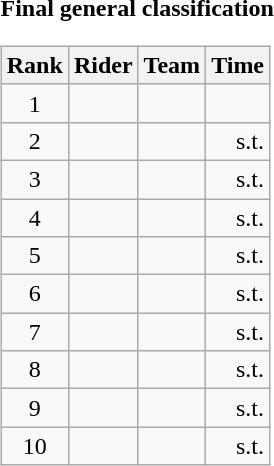<table>
<tr>
<td><strong>Final general classification</strong><br><table class="wikitable">
<tr>
<th scope="col">Rank</th>
<th scope="col">Rider</th>
<th scope="col">Team</th>
<th scope="col">Time</th>
</tr>
<tr>
<td style="text-align:center;">1</td>
<td></td>
<td></td>
<td style="text-align:right;"></td>
</tr>
<tr>
<td style="text-align:center;">2</td>
<td></td>
<td></td>
<td style="text-align:right;">s.t.</td>
</tr>
<tr>
<td style="text-align:center;">3</td>
<td></td>
<td></td>
<td style="text-align:right;">s.t.</td>
</tr>
<tr>
<td style="text-align:center;">4</td>
<td></td>
<td></td>
<td style="text-align:right;">s.t.</td>
</tr>
<tr>
<td style="text-align:center;">5</td>
<td></td>
<td></td>
<td style="text-align:right;">s.t.</td>
</tr>
<tr>
<td style="text-align:center;">6</td>
<td></td>
<td></td>
<td style="text-align:right;">s.t.</td>
</tr>
<tr>
<td style="text-align:center;">7</td>
<td></td>
<td></td>
<td style="text-align:right;">s.t.</td>
</tr>
<tr>
<td style="text-align:center;">8</td>
<td></td>
<td></td>
<td style="text-align:right;">s.t.</td>
</tr>
<tr>
<td style="text-align:center;">9</td>
<td></td>
<td></td>
<td style="text-align:right;">s.t.</td>
</tr>
<tr>
<td style="text-align:center;">10</td>
<td></td>
<td></td>
<td style="text-align:right;">s.t.</td>
</tr>
</table>
</td>
</tr>
</table>
